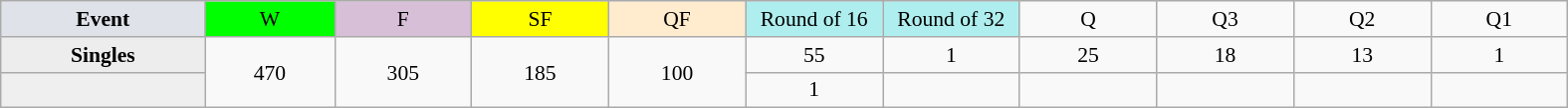<table class=wikitable style=font-size:90%;text-align:center>
<tr>
<td style="width:130px; background:#dfe2e9;"><strong>Event</strong></td>
<td style="width:80px; background:lime;">W</td>
<td style="width:85px; background:thistle;">F</td>
<td style="width:85px; background:#ff0;">SF</td>
<td style="width:85px; background:#ffebcd;">QF</td>
<td style="width:85px; background:#afeeee;">Round of 16</td>
<td style="width:85px; background:#afeeee;">Round of 32</td>
<td style="width:85px;">Q</td>
<td style="width:85px;">Q3</td>
<td style="width:85px;">Q2</td>
<td style="width:85px;">Q1</td>
</tr>
<tr>
<th style="background:#ededed;">Singles</th>
<td rowspan=2>470</td>
<td rowspan=2>305</td>
<td rowspan=2>185</td>
<td rowspan=2>100</td>
<td>55</td>
<td>1</td>
<td>25</td>
<td>18</td>
<td>13</td>
<td>1</td>
</tr>
<tr>
<th style="background:#efefef;"></th>
<td>1</td>
<td></td>
<td></td>
<td></td>
<td></td>
<td></td>
</tr>
</table>
